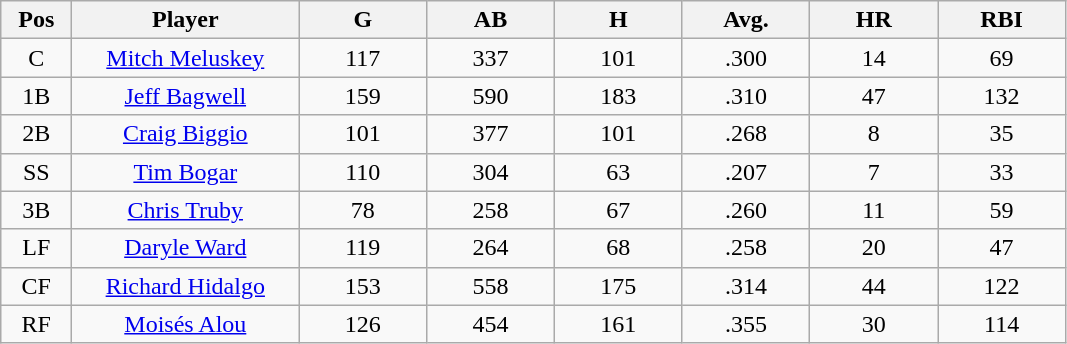<table class="wikitable sortable">
<tr>
<th bgcolor="#DDDDFF" width="5%">Pos</th>
<th bgcolor="#DDDDFF" width="16%">Player</th>
<th bgcolor="#DDDDFF" width="9%">G</th>
<th bgcolor="#DDDDFF" width="9%">AB</th>
<th bgcolor="#DDDDFF" width="9%">H</th>
<th bgcolor="#DDDDFF" width="9%">Avg.</th>
<th bgcolor="#DDDDFF" width="9%">HR</th>
<th bgcolor="#DDDDFF" width="9%">RBI</th>
</tr>
<tr align="center">
<td>C</td>
<td><a href='#'>Mitch Meluskey</a></td>
<td>117</td>
<td>337</td>
<td>101</td>
<td>.300</td>
<td>14</td>
<td>69</td>
</tr>
<tr align=center>
<td>1B</td>
<td><a href='#'>Jeff Bagwell</a></td>
<td>159</td>
<td>590</td>
<td>183</td>
<td>.310</td>
<td>47</td>
<td>132</td>
</tr>
<tr align=center>
<td>2B</td>
<td><a href='#'>Craig Biggio</a></td>
<td>101</td>
<td>377</td>
<td>101</td>
<td>.268</td>
<td>8</td>
<td>35</td>
</tr>
<tr align=center>
<td>SS</td>
<td><a href='#'>Tim Bogar</a></td>
<td>110</td>
<td>304</td>
<td>63</td>
<td>.207</td>
<td>7</td>
<td>33</td>
</tr>
<tr align=center>
<td>3B</td>
<td><a href='#'>Chris Truby</a></td>
<td>78</td>
<td>258</td>
<td>67</td>
<td>.260</td>
<td>11</td>
<td>59</td>
</tr>
<tr align=center>
<td>LF</td>
<td><a href='#'>Daryle Ward</a></td>
<td>119</td>
<td>264</td>
<td>68</td>
<td>.258</td>
<td>20</td>
<td>47</td>
</tr>
<tr align=center>
<td>CF</td>
<td><a href='#'>Richard Hidalgo</a></td>
<td>153</td>
<td>558</td>
<td>175</td>
<td>.314</td>
<td>44</td>
<td>122</td>
</tr>
<tr align=center>
<td>RF</td>
<td><a href='#'>Moisés Alou</a></td>
<td>126</td>
<td>454</td>
<td>161</td>
<td>.355</td>
<td>30</td>
<td>114</td>
</tr>
</table>
